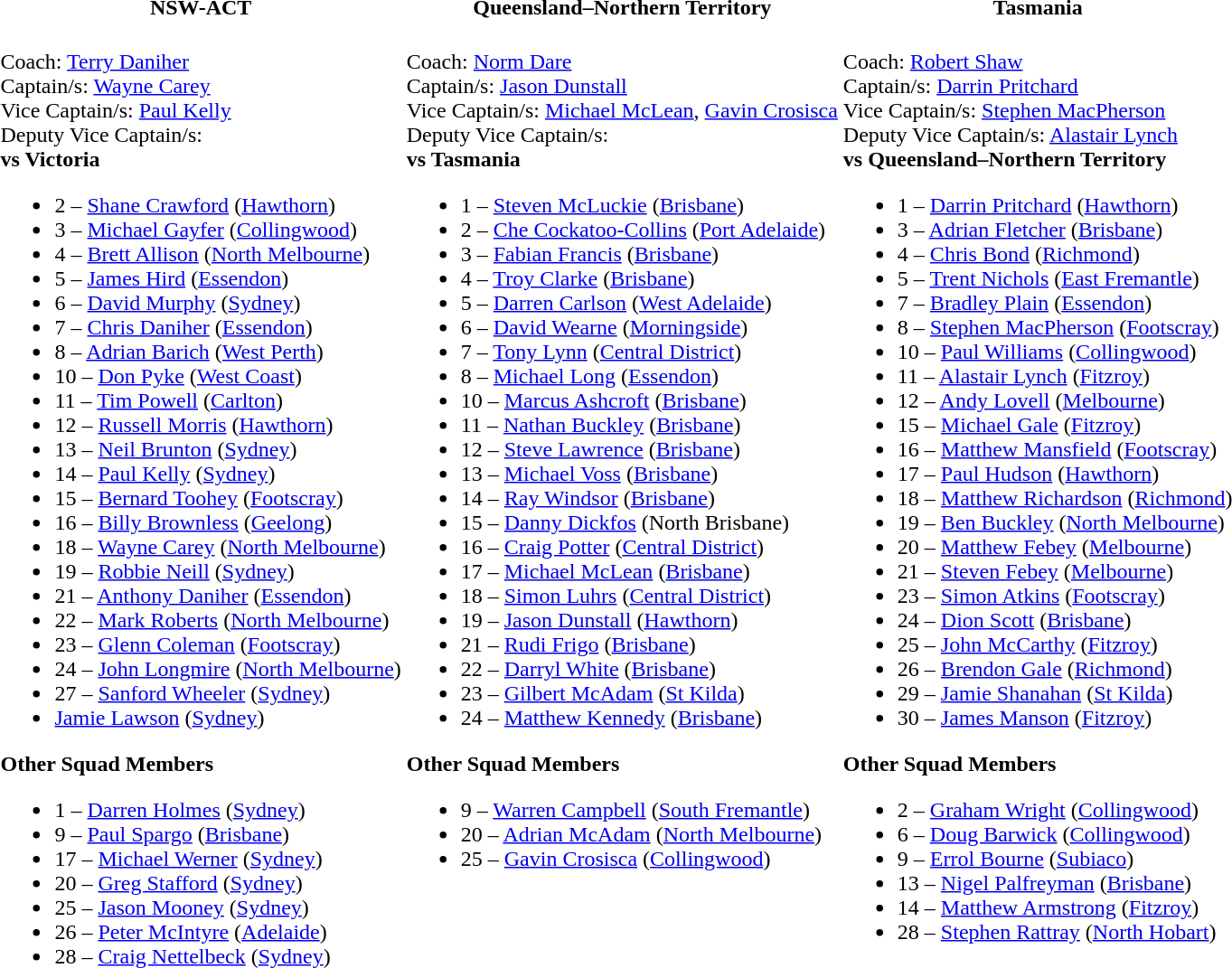<table>
<tr>
<th>NSW-ACT   </th>
<th>Queensland–Northern Territory   </th>
<th>Tasmania   </th>
</tr>
<tr valign="top">
<td><br>Coach: <a href='#'>Terry Daniher</a><br>
Captain/s: <a href='#'>Wayne Carey</a><br>
Vice Captain/s: <a href='#'>Paul Kelly</a><br>
Deputy Vice Captain/s: <br>
<strong>vs Victoria</strong><ul><li>2 – <a href='#'>Shane Crawford</a> (<a href='#'>Hawthorn</a>)</li><li>3 – <a href='#'>Michael Gayfer</a> (<a href='#'>Collingwood</a>)</li><li>4 – <a href='#'>Brett Allison</a> (<a href='#'>North Melbourne</a>)</li><li>5 – <a href='#'>James Hird</a> (<a href='#'>Essendon</a>)</li><li>6 – <a href='#'>David Murphy</a> (<a href='#'>Sydney</a>)</li><li>7 – <a href='#'>Chris Daniher</a> (<a href='#'>Essendon</a>)</li><li>8 – <a href='#'>Adrian Barich</a> (<a href='#'>West Perth</a>)</li><li>10 – <a href='#'>Don Pyke</a> (<a href='#'>West Coast</a>)</li><li>11 – <a href='#'>Tim Powell</a> (<a href='#'>Carlton</a>)</li><li>12 – <a href='#'>Russell Morris</a> (<a href='#'>Hawthorn</a>)</li><li>13 – <a href='#'>Neil Brunton</a> (<a href='#'>Sydney</a>)</li><li>14 – <a href='#'>Paul Kelly</a> (<a href='#'>Sydney</a>)</li><li>15 – <a href='#'>Bernard Toohey</a> (<a href='#'>Footscray</a>)</li><li>16 – <a href='#'>Billy Brownless</a> (<a href='#'>Geelong</a>)</li><li>18 – <a href='#'>Wayne Carey</a> (<a href='#'>North Melbourne</a>)</li><li>19 – <a href='#'>Robbie Neill</a> (<a href='#'>Sydney</a>)</li><li>21 – <a href='#'>Anthony Daniher</a> (<a href='#'>Essendon</a>)</li><li>22 – <a href='#'>Mark Roberts</a> (<a href='#'>North Melbourne</a>)</li><li>23 – <a href='#'>Glenn Coleman</a> (<a href='#'>Footscray</a>)</li><li>24 – <a href='#'>John Longmire</a> (<a href='#'>North Melbourne</a>)</li><li>27 – <a href='#'>Sanford Wheeler</a> (<a href='#'>Sydney</a>)</li><li><a href='#'>Jamie Lawson</a> (<a href='#'>Sydney</a>)</li></ul><strong>Other Squad Members</strong><ul><li>1 – <a href='#'>Darren Holmes</a> (<a href='#'>Sydney</a>)</li><li>9 – <a href='#'>Paul Spargo</a> (<a href='#'>Brisbane</a>)</li><li>17 – <a href='#'>Michael Werner</a> (<a href='#'>Sydney</a>)</li><li>20 – <a href='#'>Greg Stafford</a> (<a href='#'>Sydney</a>)</li><li>25 – <a href='#'>Jason Mooney</a> (<a href='#'>Sydney</a>)</li><li>26 – <a href='#'>Peter McIntyre</a> (<a href='#'>Adelaide</a>)</li><li>28 – <a href='#'>Craig Nettelbeck</a> (<a href='#'>Sydney</a>)</li></ul></td>
<td><br>Coach: <a href='#'>Norm Dare</a><br>
Captain/s: <a href='#'>Jason Dunstall</a><br>
Vice Captain/s: <a href='#'>Michael McLean</a>, <a href='#'>Gavin Crosisca</a><br>
Deputy Vice Captain/s: <br>
<strong>vs Tasmania</strong><ul><li>1 – <a href='#'>Steven McLuckie</a> (<a href='#'>Brisbane</a>)</li><li>2 – <a href='#'>Che Cockatoo-Collins</a> (<a href='#'>Port Adelaide</a>)</li><li>3 – <a href='#'>Fabian Francis</a> (<a href='#'>Brisbane</a>)</li><li>4 – <a href='#'>Troy Clarke</a> (<a href='#'>Brisbane</a>)</li><li>5 – <a href='#'>Darren Carlson</a> (<a href='#'>West Adelaide</a>)</li><li>6 – <a href='#'>David Wearne</a> (<a href='#'>Morningside</a>)</li><li>7 – <a href='#'>Tony Lynn</a> (<a href='#'>Central District</a>)</li><li>8 – <a href='#'>Michael Long</a> (<a href='#'>Essendon</a>)</li><li>10 – <a href='#'>Marcus Ashcroft</a> (<a href='#'>Brisbane</a>)</li><li>11 – <a href='#'>Nathan Buckley</a> (<a href='#'>Brisbane</a>)</li><li>12 – <a href='#'>Steve Lawrence</a> (<a href='#'>Brisbane</a>)</li><li>13 – <a href='#'>Michael Voss</a> (<a href='#'>Brisbane</a>)</li><li>14 – <a href='#'>Ray Windsor</a> (<a href='#'>Brisbane</a>)</li><li>15 – <a href='#'>Danny Dickfos</a> (North Brisbane)</li><li>16 – <a href='#'>Craig Potter</a> (<a href='#'>Central District</a>)</li><li>17 – <a href='#'>Michael McLean</a> (<a href='#'>Brisbane</a>)</li><li>18 – <a href='#'>Simon Luhrs</a> (<a href='#'>Central District</a>)</li><li>19 – <a href='#'>Jason Dunstall</a> (<a href='#'>Hawthorn</a>)</li><li>21 – <a href='#'>Rudi Frigo</a> (<a href='#'>Brisbane</a>)</li><li>22 – <a href='#'>Darryl White</a> (<a href='#'>Brisbane</a>)</li><li>23 – <a href='#'>Gilbert McAdam</a> (<a href='#'>St Kilda</a>)</li><li>24 – <a href='#'>Matthew Kennedy</a> (<a href='#'>Brisbane</a>)</li></ul><strong>Other Squad Members</strong><ul><li>9 – <a href='#'>Warren Campbell</a> (<a href='#'>South Fremantle</a>)</li><li>20 – <a href='#'>Adrian McAdam</a> (<a href='#'>North Melbourne</a>)</li><li>25 – <a href='#'>Gavin Crosisca</a> (<a href='#'>Collingwood</a>)</li></ul></td>
<td><br>Coach: <a href='#'>Robert Shaw</a><br>
Captain/s: <a href='#'>Darrin Pritchard</a><br>
Vice Captain/s: <a href='#'>Stephen MacPherson</a><br>
Deputy Vice Captain/s: <a href='#'>Alastair Lynch</a><br>
<strong>vs Queensland–Northern Territory</strong><ul><li>1 – <a href='#'>Darrin Pritchard</a> (<a href='#'>Hawthorn</a>)</li><li>3 – <a href='#'>Adrian Fletcher</a> (<a href='#'>Brisbane</a>)</li><li>4 – <a href='#'>Chris Bond</a> (<a href='#'>Richmond</a>)</li><li>5 – <a href='#'>Trent Nichols</a> (<a href='#'>East Fremantle</a>)</li><li>7 – <a href='#'>Bradley Plain</a> (<a href='#'>Essendon</a>)</li><li>8 – <a href='#'>Stephen MacPherson</a> (<a href='#'>Footscray</a>)</li><li>10 – <a href='#'>Paul Williams</a> (<a href='#'>Collingwood</a>)</li><li>11 – <a href='#'>Alastair Lynch</a> (<a href='#'>Fitzroy</a>)</li><li>12 – <a href='#'>Andy Lovell</a> (<a href='#'>Melbourne</a>)</li><li>15 – <a href='#'>Michael Gale</a> (<a href='#'>Fitzroy</a>)</li><li>16 – <a href='#'>Matthew Mansfield</a> (<a href='#'>Footscray</a>)</li><li>17 – <a href='#'>Paul Hudson</a> (<a href='#'>Hawthorn</a>)</li><li>18 – <a href='#'>Matthew Richardson</a> (<a href='#'>Richmond</a>)</li><li>19 – <a href='#'>Ben Buckley</a> (<a href='#'>North Melbourne</a>)</li><li>20 – <a href='#'>Matthew Febey</a> (<a href='#'>Melbourne</a>)</li><li>21 – <a href='#'>Steven Febey</a> (<a href='#'>Melbourne</a>)</li><li>23 – <a href='#'>Simon Atkins</a> (<a href='#'>Footscray</a>)</li><li>24 – <a href='#'>Dion Scott</a> (<a href='#'>Brisbane</a>)</li><li>25 – <a href='#'>John McCarthy</a> (<a href='#'>Fitzroy</a>)</li><li>26 – <a href='#'>Brendon Gale</a> (<a href='#'>Richmond</a>)</li><li>29 – <a href='#'>Jamie Shanahan</a> (<a href='#'>St Kilda</a>)</li><li>30 – <a href='#'>James Manson</a> (<a href='#'>Fitzroy</a>)</li></ul><strong>Other Squad Members</strong><ul><li>2 – <a href='#'>Graham Wright</a> (<a href='#'>Collingwood</a>)</li><li>6 – <a href='#'>Doug Barwick</a> (<a href='#'>Collingwood</a>)</li><li>9 – <a href='#'>Errol Bourne</a> (<a href='#'>Subiaco</a>)</li><li>13 – <a href='#'>Nigel Palfreyman</a> (<a href='#'>Brisbane</a>)</li><li>14 – <a href='#'>Matthew Armstrong</a> (<a href='#'>Fitzroy</a>)</li><li>28 – <a href='#'>Stephen Rattray</a> (<a href='#'>North Hobart</a>)</li></ul></td>
</tr>
</table>
